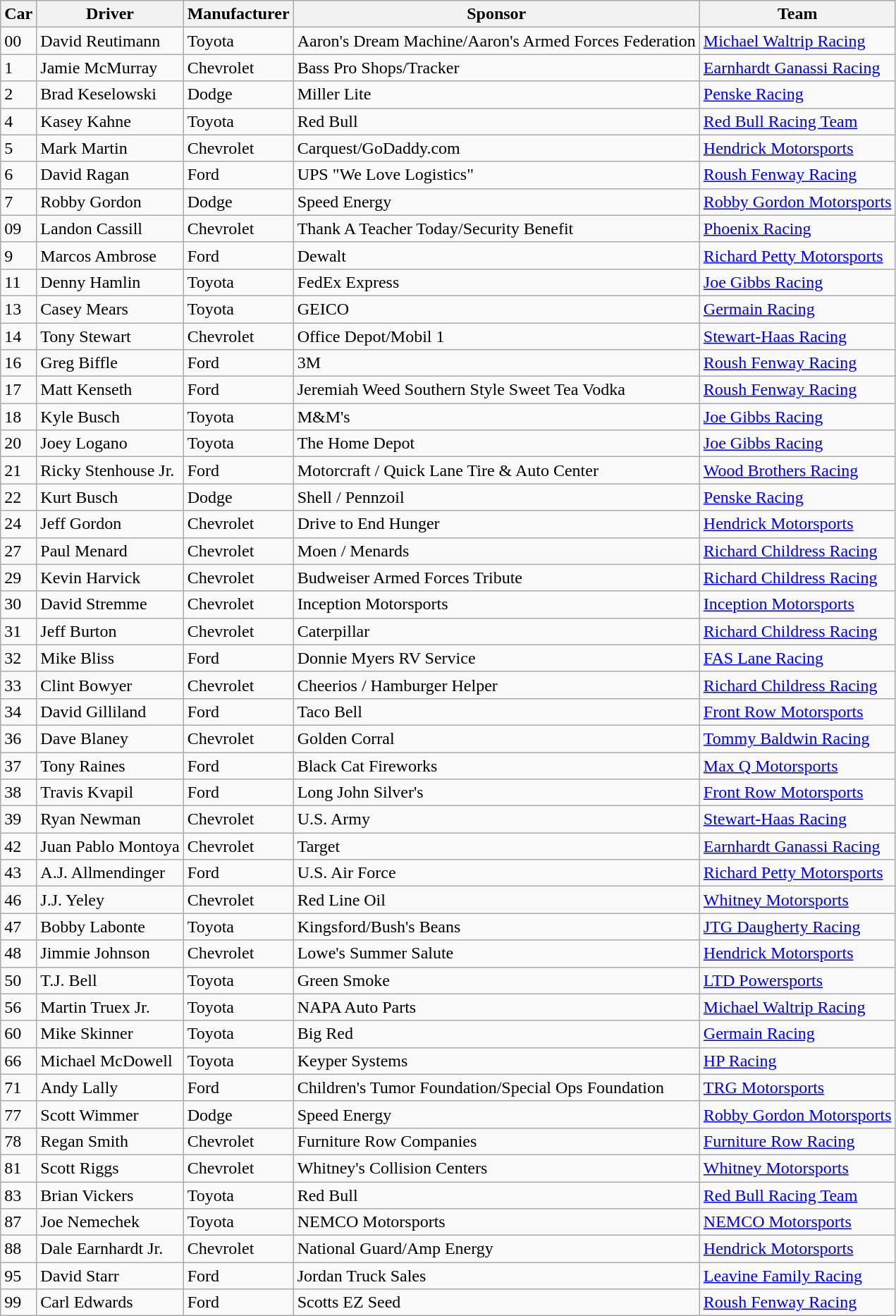<table class="wikitable">
<tr>
<th colspan="1" rowspan="1">Car</th>
<th colspan="1" rowspan="1"><abbr>Driver</abbr></th>
<th colspan="1" rowspan="1">Manufacturer</th>
<th colspan="1" rowspan="1"><abbr>Sponsor</abbr></th>
<th colspan="1" rowspan="1"><abbr>Team</abbr></th>
</tr>
<tr>
<td>00</td>
<td>David Reutimann</td>
<td>Toyota</td>
<td>Aaron's Dream Machine/Aaron's Armed Forces Federation</td>
<td><a href='#'>Michael Waltrip Racing</a></td>
</tr>
<tr>
<td>1</td>
<td>Jamie McMurray</td>
<td>Chevrolet</td>
<td>Bass Pro Shops/Tracker</td>
<td><a href='#'>Earnhardt Ganassi Racing</a></td>
</tr>
<tr>
<td>2</td>
<td>Brad Keselowski</td>
<td>Dodge</td>
<td>Miller Lite</td>
<td><a href='#'>Penske Racing</a></td>
</tr>
<tr>
<td>4</td>
<td>Kasey Kahne</td>
<td>Toyota</td>
<td>Red Bull</td>
<td><a href='#'>Red Bull Racing Team</a></td>
</tr>
<tr>
<td>5</td>
<td>Mark Martin</td>
<td>Chevrolet</td>
<td>Carquest/GoDaddy.com</td>
<td><a href='#'>Hendrick Motorsports</a></td>
</tr>
<tr>
<td>6</td>
<td>David Ragan</td>
<td>Ford</td>
<td>UPS "We Love Logistics"</td>
<td><a href='#'>Roush Fenway Racing</a></td>
</tr>
<tr>
<td>7</td>
<td>Robby Gordon</td>
<td>Dodge</td>
<td>Speed Energy</td>
<td><a href='#'>Robby Gordon Motorsports</a></td>
</tr>
<tr>
<td>09</td>
<td>Landon Cassill</td>
<td>Chevrolet</td>
<td>Thank A Teacher Today/Security Benefit</td>
<td><a href='#'>Phoenix Racing</a></td>
</tr>
<tr>
<td>9</td>
<td>Marcos Ambrose</td>
<td>Ford</td>
<td>Dewalt</td>
<td><a href='#'>Richard Petty Motorsports</a></td>
</tr>
<tr>
<td>11</td>
<td>Denny Hamlin</td>
<td>Toyota</td>
<td>FedEx Express</td>
<td><a href='#'>Joe Gibbs Racing</a></td>
</tr>
<tr>
<td>13</td>
<td>Casey Mears</td>
<td>Toyota</td>
<td>GEICO</td>
<td><a href='#'>Germain Racing</a></td>
</tr>
<tr>
<td>14</td>
<td>Tony Stewart</td>
<td>Chevrolet</td>
<td>Office Depot/Mobil 1</td>
<td><a href='#'>Stewart-Haas Racing</a></td>
</tr>
<tr>
<td>16</td>
<td>Greg Biffle</td>
<td>Ford</td>
<td>3M</td>
<td><a href='#'>Roush Fenway Racing</a></td>
</tr>
<tr>
<td>17</td>
<td>Matt Kenseth</td>
<td>Ford</td>
<td>Jeremiah Weed Southern Style Sweet Tea Vodka</td>
<td><a href='#'>Roush Fenway Racing</a></td>
</tr>
<tr>
<td>18</td>
<td>Kyle Busch</td>
<td>Toyota</td>
<td>M&M's</td>
<td><a href='#'>Joe Gibbs Racing</a></td>
</tr>
<tr>
<td>20</td>
<td>Joey Logano</td>
<td>Toyota</td>
<td>The Home Depot</td>
<td><a href='#'>Joe Gibbs Racing</a></td>
</tr>
<tr>
<td>21</td>
<td>Ricky Stenhouse Jr.</td>
<td>Ford</td>
<td>Motorcraft / Quick Lane Tire & Auto Center</td>
<td><a href='#'>Wood Brothers Racing</a></td>
</tr>
<tr>
<td>22</td>
<td>Kurt Busch</td>
<td>Dodge</td>
<td>Shell / Pennzoil</td>
<td><a href='#'>Penske Racing</a></td>
</tr>
<tr>
<td>24</td>
<td>Jeff Gordon</td>
<td>Chevrolet</td>
<td>Drive to End Hunger</td>
<td><a href='#'>Hendrick Motorsports</a></td>
</tr>
<tr>
<td>27</td>
<td>Paul Menard</td>
<td>Chevrolet</td>
<td>Moen / Menards</td>
<td><a href='#'>Richard Childress Racing</a></td>
</tr>
<tr>
<td>29</td>
<td>Kevin Harvick</td>
<td>Chevrolet</td>
<td>Budweiser Armed Forces Tribute</td>
<td><a href='#'>Richard Childress Racing</a></td>
</tr>
<tr>
<td>30</td>
<td>David Stremme</td>
<td>Chevrolet</td>
<td>Inception Motorsports</td>
<td><a href='#'>Inception Motorsports</a></td>
</tr>
<tr>
<td>31</td>
<td>Jeff Burton</td>
<td>Chevrolet</td>
<td>Caterpillar</td>
<td><a href='#'>Richard Childress Racing</a></td>
</tr>
<tr>
<td>32</td>
<td>Mike Bliss</td>
<td>Ford</td>
<td>Donnie Myers RV Service</td>
<td><a href='#'>FAS Lane Racing</a></td>
</tr>
<tr>
<td>33</td>
<td>Clint Bowyer</td>
<td>Chevrolet</td>
<td>Cheerios / Hamburger Helper</td>
<td><a href='#'>Richard Childress Racing</a></td>
</tr>
<tr>
<td>34</td>
<td>David Gilliland</td>
<td>Ford</td>
<td>Taco Bell</td>
<td><a href='#'>Front Row Motorsports</a></td>
</tr>
<tr>
<td>36</td>
<td>Dave Blaney</td>
<td>Chevrolet</td>
<td>Golden Corral</td>
<td><a href='#'>Tommy Baldwin Racing</a></td>
</tr>
<tr>
<td>37</td>
<td>Tony Raines</td>
<td>Ford</td>
<td>Black Cat Fireworks</td>
<td><a href='#'>Max Q Motorsports</a></td>
</tr>
<tr>
<td>38</td>
<td>Travis Kvapil</td>
<td>Ford</td>
<td>Long John Silver's</td>
<td><a href='#'>Front Row Motorsports</a></td>
</tr>
<tr>
<td>39</td>
<td>Ryan Newman</td>
<td>Chevrolet</td>
<td>U.S. Army</td>
<td><a href='#'>Stewart-Haas Racing</a></td>
</tr>
<tr>
<td>42</td>
<td>Juan Pablo Montoya</td>
<td>Chevrolet</td>
<td>Target</td>
<td><a href='#'>Earnhardt Ganassi Racing</a></td>
</tr>
<tr>
<td>43</td>
<td>A.J. Allmendinger</td>
<td>Ford</td>
<td>U.S. Air Force</td>
<td><a href='#'>Richard Petty Motorsports</a></td>
</tr>
<tr>
<td>46</td>
<td>J.J. Yeley</td>
<td>Chevrolet</td>
<td>Red Line Oil</td>
<td><a href='#'>Whitney Motorsports</a></td>
</tr>
<tr>
<td>47</td>
<td>Bobby Labonte</td>
<td>Toyota</td>
<td>Kingsford/Bush's Beans</td>
<td><a href='#'>JTG Daugherty Racing</a></td>
</tr>
<tr>
<td>48</td>
<td>Jimmie Johnson</td>
<td>Chevrolet</td>
<td>Lowe's Summer Salute</td>
<td><a href='#'>Hendrick Motorsports</a></td>
</tr>
<tr>
<td>50</td>
<td>T.J. Bell</td>
<td>Toyota</td>
<td>Green Smoke</td>
<td><a href='#'>LTD Powersports</a></td>
</tr>
<tr>
<td>56</td>
<td>Martin Truex Jr.</td>
<td>Toyota</td>
<td>NAPA Auto Parts</td>
<td><a href='#'>Michael Waltrip Racing</a></td>
</tr>
<tr>
<td>60</td>
<td>Mike Skinner</td>
<td>Toyota</td>
<td>Big Red</td>
<td><a href='#'>Germain Racing</a></td>
</tr>
<tr>
<td>66</td>
<td>Michael McDowell</td>
<td>Toyota</td>
<td>Keyper Systems</td>
<td><a href='#'>HP Racing</a></td>
</tr>
<tr>
<td>71</td>
<td>Andy Lally</td>
<td>Ford</td>
<td>Children's Tumor Foundation/Special Ops Foundation</td>
<td><a href='#'>TRG Motorsports</a></td>
</tr>
<tr>
<td>77</td>
<td>Scott Wimmer</td>
<td>Dodge</td>
<td>Speed Energy</td>
<td><a href='#'>Robby Gordon Motorsports</a></td>
</tr>
<tr>
<td>78</td>
<td>Regan Smith</td>
<td>Chevrolet</td>
<td>Furniture Row Companies</td>
<td><a href='#'>Furniture Row Racing</a></td>
</tr>
<tr>
<td>81</td>
<td>Scott Riggs</td>
<td>Chevrolet</td>
<td>Whitney's Collision Centers</td>
<td><a href='#'>Whitney Motorsports</a></td>
</tr>
<tr>
<td>83</td>
<td>Brian Vickers</td>
<td>Toyota</td>
<td>Red Bull</td>
<td><a href='#'>Red Bull Racing Team</a></td>
</tr>
<tr>
<td>87</td>
<td>Joe Nemechek</td>
<td>Toyota</td>
<td>NEMCO Motorsports</td>
<td><a href='#'>NEMCO Motorsports</a></td>
</tr>
<tr>
<td>88</td>
<td>Dale Earnhardt Jr.</td>
<td>Chevrolet</td>
<td>National Guard/Amp Energy</td>
<td><a href='#'>Hendrick Motorsports</a></td>
</tr>
<tr>
<td>95</td>
<td>David Starr</td>
<td>Ford</td>
<td>Jordan Truck Sales</td>
<td><a href='#'>Leavine Family Racing</a></td>
</tr>
<tr>
<td>99</td>
<td>Carl Edwards</td>
<td>Ford</td>
<td>Scotts EZ Seed</td>
<td><a href='#'>Roush Fenway Racing</a></td>
</tr>
</table>
